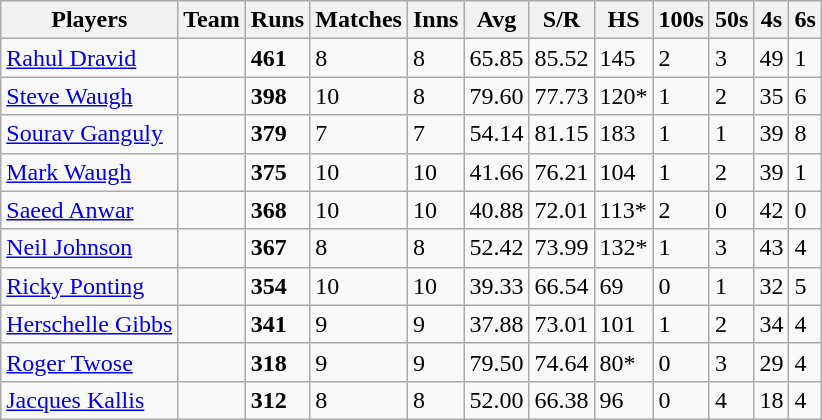<table class="wikitable">
<tr>
<th>Players</th>
<th>Team</th>
<th>Runs</th>
<th>Matches</th>
<th>Inns</th>
<th>Avg</th>
<th>S/R</th>
<th>HS</th>
<th>100s</th>
<th>50s</th>
<th>4s</th>
<th>6s</th>
</tr>
<tr>
<td><a href='#'>Rahul Dravid</a></td>
<td></td>
<td><strong>461</strong></td>
<td>8</td>
<td>8</td>
<td>65.85</td>
<td>85.52</td>
<td>145</td>
<td>2</td>
<td>3</td>
<td>49</td>
<td>1</td>
</tr>
<tr>
<td><a href='#'>Steve Waugh</a></td>
<td></td>
<td><strong>398</strong></td>
<td>10</td>
<td>8</td>
<td>79.60</td>
<td>77.73</td>
<td>120*</td>
<td>1</td>
<td>2</td>
<td>35</td>
<td>6</td>
</tr>
<tr>
<td><a href='#'>Sourav Ganguly</a></td>
<td></td>
<td><strong>379</strong></td>
<td>7</td>
<td>7</td>
<td>54.14</td>
<td>81.15</td>
<td>183</td>
<td>1</td>
<td>1</td>
<td>39</td>
<td>8</td>
</tr>
<tr>
<td><a href='#'>Mark Waugh</a></td>
<td></td>
<td><strong>375</strong></td>
<td>10</td>
<td>10</td>
<td>41.66</td>
<td>76.21</td>
<td>104</td>
<td>1</td>
<td>2</td>
<td>39</td>
<td>1</td>
</tr>
<tr>
<td><a href='#'>Saeed Anwar</a></td>
<td></td>
<td><strong>368</strong></td>
<td>10</td>
<td>10</td>
<td>40.88</td>
<td>72.01</td>
<td>113*</td>
<td>2</td>
<td>0</td>
<td>42</td>
<td>0</td>
</tr>
<tr>
<td><a href='#'>Neil Johnson</a></td>
<td></td>
<td><strong>367</strong></td>
<td>8</td>
<td>8</td>
<td>52.42</td>
<td>73.99</td>
<td>132*</td>
<td>1</td>
<td>3</td>
<td>43</td>
<td>4</td>
</tr>
<tr>
<td><a href='#'>Ricky Ponting</a></td>
<td></td>
<td><strong>354</strong></td>
<td>10</td>
<td>10</td>
<td>39.33</td>
<td>66.54</td>
<td>69</td>
<td>0</td>
<td>1</td>
<td>32</td>
<td>5</td>
</tr>
<tr>
<td><a href='#'>Herschelle Gibbs</a></td>
<td></td>
<td><strong>341</strong></td>
<td>9</td>
<td>9</td>
<td>37.88</td>
<td>73.01</td>
<td>101</td>
<td>1</td>
<td>2</td>
<td>34</td>
<td>4</td>
</tr>
<tr>
<td><a href='#'>Roger Twose</a></td>
<td></td>
<td><strong>318</strong></td>
<td>9</td>
<td>9</td>
<td>79.50</td>
<td>74.64</td>
<td>80*</td>
<td>0</td>
<td>3</td>
<td>29</td>
<td>4</td>
</tr>
<tr>
<td><a href='#'>Jacques Kallis</a></td>
<td></td>
<td><strong>312</strong></td>
<td>8</td>
<td>8</td>
<td>52.00</td>
<td>66.38</td>
<td>96</td>
<td>0</td>
<td>4</td>
<td>18</td>
<td>4</td>
</tr>
</table>
